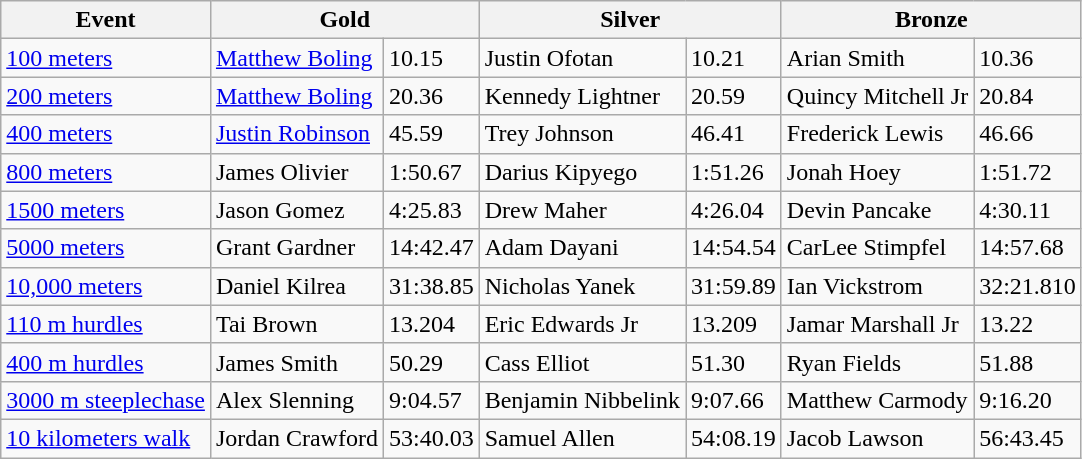<table class="wikitable">
<tr>
<th>Event</th>
<th colspan="2">Gold</th>
<th colspan="2">Silver</th>
<th colspan="2">Bronze</th>
</tr>
<tr>
<td><a href='#'>100 meters</a></td>
<td><a href='#'>Matthew Boling</a></td>
<td>10.15</td>
<td>Justin Ofotan</td>
<td>10.21</td>
<td>Arian Smith</td>
<td>10.36</td>
</tr>
<tr>
<td><a href='#'>200 meters</a></td>
<td><a href='#'>Matthew Boling</a></td>
<td>20.36</td>
<td>Kennedy Lightner</td>
<td>20.59</td>
<td>Quincy Mitchell Jr</td>
<td>20.84</td>
</tr>
<tr>
<td><a href='#'>400 meters</a></td>
<td><a href='#'>Justin Robinson</a></td>
<td>45.59</td>
<td>Trey Johnson</td>
<td>46.41</td>
<td>Frederick Lewis</td>
<td>46.66</td>
</tr>
<tr>
<td><a href='#'>800 meters</a></td>
<td>James Olivier</td>
<td>1:50.67</td>
<td>Darius Kipyego</td>
<td>1:51.26</td>
<td>Jonah Hoey</td>
<td>1:51.72</td>
</tr>
<tr>
<td><a href='#'>1500 meters</a></td>
<td>Jason Gomez</td>
<td>4:25.83</td>
<td>Drew Maher</td>
<td>4:26.04</td>
<td>Devin Pancake</td>
<td>4:30.11</td>
</tr>
<tr>
<td><a href='#'>5000 meters</a></td>
<td>Grant Gardner</td>
<td>14:42.47</td>
<td>Adam Dayani</td>
<td>14:54.54</td>
<td>CarLee Stimpfel</td>
<td>14:57.68</td>
</tr>
<tr>
<td><a href='#'>10,000 meters</a></td>
<td>Daniel Kilrea</td>
<td>31:38.85</td>
<td>Nicholas Yanek</td>
<td>31:59.89</td>
<td>Ian Vickstrom</td>
<td>32:21.810</td>
</tr>
<tr>
<td><a href='#'>110 m hurdles</a></td>
<td>Tai Brown</td>
<td>13.204</td>
<td>Eric Edwards Jr</td>
<td>13.209</td>
<td>Jamar Marshall Jr</td>
<td>13.22</td>
</tr>
<tr>
<td><a href='#'>400 m hurdles</a></td>
<td>James Smith</td>
<td>50.29</td>
<td>Cass Elliot</td>
<td>51.30</td>
<td>Ryan Fields</td>
<td>51.88</td>
</tr>
<tr>
<td><a href='#'>3000 m steeplechase</a></td>
<td>Alex Slenning</td>
<td>9:04.57</td>
<td>Benjamin Nibbelink</td>
<td>9:07.66</td>
<td>Matthew Carmody</td>
<td>9:16.20</td>
</tr>
<tr>
<td><a href='#'>10 kilometers walk</a></td>
<td>Jordan Crawford</td>
<td>53:40.03</td>
<td>Samuel Allen</td>
<td>54:08.19</td>
<td>Jacob Lawson</td>
<td>56:43.45</td>
</tr>
</table>
